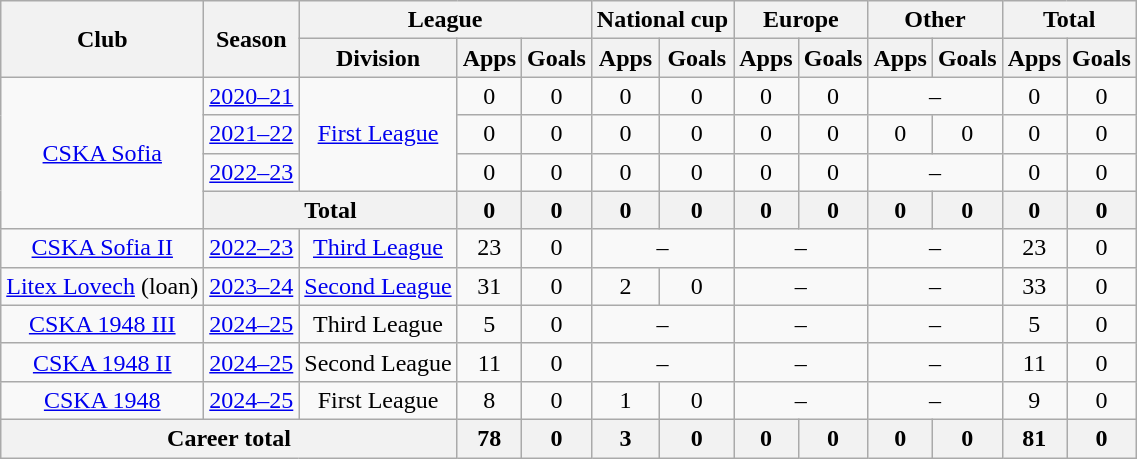<table class="wikitable" style="text-align:center">
<tr>
<th rowspan="2">Club</th>
<th rowspan="2">Season</th>
<th colspan="3">League</th>
<th colspan="2">National cup</th>
<th colspan="2">Europe</th>
<th colspan="2">Other</th>
<th colspan="2">Total</th>
</tr>
<tr>
<th>Division</th>
<th>Apps</th>
<th>Goals</th>
<th>Apps</th>
<th>Goals</th>
<th>Apps</th>
<th>Goals</th>
<th>Apps</th>
<th>Goals</th>
<th>Apps</th>
<th>Goals</th>
</tr>
<tr>
<td rowspan=4 align=center valign=center><a href='#'>CSKA Sofia</a></td>
<td><a href='#'>2020–21</a></td>
<td rowspan=3><a href='#'>First League</a></td>
<td>0</td>
<td>0</td>
<td>0</td>
<td>0</td>
<td>0</td>
<td>0</td>
<td colspan="2">–</td>
<td>0</td>
<td>0</td>
</tr>
<tr>
<td><a href='#'>2021–22</a></td>
<td>0</td>
<td>0</td>
<td>0</td>
<td>0</td>
<td>0</td>
<td>0</td>
<td>0</td>
<td>0</td>
<td>0</td>
<td>0</td>
</tr>
<tr>
<td><a href='#'>2022–23</a></td>
<td>0</td>
<td>0</td>
<td>0</td>
<td>0</td>
<td>0</td>
<td>0</td>
<td colspan="2">–</td>
<td>0</td>
<td>0</td>
</tr>
<tr>
<th colspan=2>Total</th>
<th>0</th>
<th>0</th>
<th>0</th>
<th>0</th>
<th>0</th>
<th>0</th>
<th>0</th>
<th>0</th>
<th>0</th>
<th>0</th>
</tr>
<tr>
<td align=center valign=center><a href='#'>CSKA Sofia II</a></td>
<td><a href='#'>2022–23</a></td>
<td rowspan=1><a href='#'>Third League</a></td>
<td>23</td>
<td>0</td>
<td colspan="2">–</td>
<td colspan="2">–</td>
<td colspan="2">–</td>
<td>23</td>
<td>0</td>
</tr>
<tr>
<td align=center valign=center><a href='#'>Litex Lovech</a> (loan)</td>
<td><a href='#'>2023–24</a></td>
<td><a href='#'>Second League</a></td>
<td>31</td>
<td>0</td>
<td>2</td>
<td>0</td>
<td colspan="2">–</td>
<td colspan="2">–</td>
<td>33</td>
<td>0</td>
</tr>
<tr>
<td align=center valign=center><a href='#'>CSKA 1948 III</a></td>
<td><a href='#'>2024–25</a></td>
<td>Third League</td>
<td>5</td>
<td>0</td>
<td colspan="2">–</td>
<td colspan="2">–</td>
<td colspan="2">–</td>
<td>5</td>
<td>0</td>
</tr>
<tr>
<td align=center valign=center><a href='#'>CSKA 1948 II</a></td>
<td><a href='#'>2024–25</a></td>
<td>Second League</td>
<td>11</td>
<td>0</td>
<td colspan="2">–</td>
<td colspan="2">–</td>
<td colspan="2">–</td>
<td>11</td>
<td>0</td>
</tr>
<tr>
<td align=center valign=center><a href='#'>CSKA 1948</a></td>
<td><a href='#'>2024–25</a></td>
<td>First League</td>
<td>8</td>
<td>0</td>
<td>1</td>
<td>0</td>
<td colspan="2">–</td>
<td colspan="2">–</td>
<td>9</td>
<td>0</td>
</tr>
<tr>
<th colspan=3>Career total</th>
<th>78</th>
<th>0</th>
<th>3</th>
<th>0</th>
<th>0</th>
<th>0</th>
<th>0</th>
<th>0</th>
<th>81</th>
<th>0</th>
</tr>
</table>
